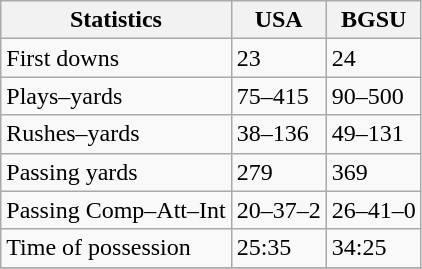<table class="wikitable">
<tr>
<th>Statistics</th>
<th>USA</th>
<th>BGSU</th>
</tr>
<tr>
<td>First downs</td>
<td>23</td>
<td>24</td>
</tr>
<tr>
<td>Plays–yards</td>
<td>75–415</td>
<td>90–500</td>
</tr>
<tr>
<td>Rushes–yards</td>
<td>38–136</td>
<td>49–131</td>
</tr>
<tr>
<td>Passing yards</td>
<td>279</td>
<td>369</td>
</tr>
<tr>
<td>Passing Comp–Att–Int</td>
<td>20–37–2</td>
<td>26–41–0</td>
</tr>
<tr>
<td>Time of possession</td>
<td>25:35</td>
<td>34:25</td>
</tr>
<tr>
</tr>
</table>
